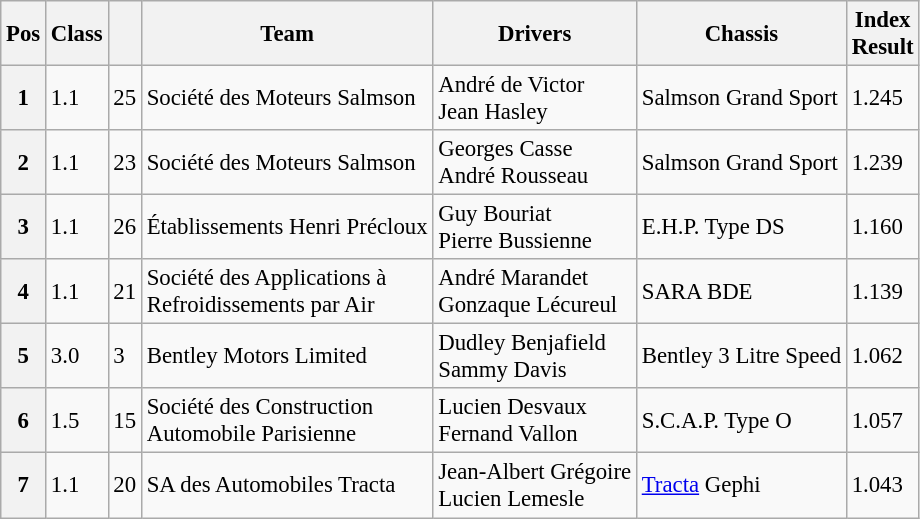<table class="wikitable" style="font-size: 95%;">
<tr>
<th>Pos</th>
<th>Class</th>
<th></th>
<th>Team</th>
<th>Drivers</th>
<th>Chassis</th>
<th>Index<br>Result</th>
</tr>
<tr>
<th>1</th>
<td>1.1</td>
<td>25</td>
<td> Société des Moteurs Salmson</td>
<td> André de Victor<br> Jean Hasley</td>
<td>Salmson Grand Sport</td>
<td>1.245</td>
</tr>
<tr>
<th>2</th>
<td>1.1</td>
<td>23</td>
<td> Société des Moteurs Salmson</td>
<td> Georges Casse<br> André Rousseau</td>
<td>Salmson Grand Sport</td>
<td>1.239</td>
</tr>
<tr>
<th>3</th>
<td>1.1</td>
<td>26</td>
<td> Établissements Henri Précloux</td>
<td> Guy Bouriat<br> Pierre Bussienne</td>
<td>E.H.P. Type DS</td>
<td>1.160</td>
</tr>
<tr>
<th>4</th>
<td>1.1</td>
<td>21</td>
<td> Société des Applications à<br>Refroidissements par Air</td>
<td> André Marandet<br> Gonzaque Lécureul</td>
<td>SARA BDE</td>
<td>1.139</td>
</tr>
<tr>
<th>5</th>
<td>3.0</td>
<td>3</td>
<td> Bentley Motors Limited</td>
<td> Dudley Benjafield<br> Sammy Davis</td>
<td>Bentley 3 Litre Speed</td>
<td>1.062</td>
</tr>
<tr>
<th>6</th>
<td>1.5</td>
<td>15</td>
<td> Société des Construction<br>Automobile Parisienne</td>
<td> Lucien Desvaux<br> Fernand Vallon</td>
<td>S.C.A.P. Type O</td>
<td>1.057</td>
</tr>
<tr>
<th>7</th>
<td>1.1</td>
<td>20</td>
<td> SA des Automobiles Tracta</td>
<td> Jean-Albert Grégoire<br> Lucien Lemesle</td>
<td><a href='#'>Tracta</a> Gephi</td>
<td>1.043</td>
</tr>
</table>
